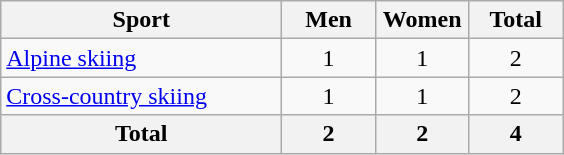<table class="wikitable sortable" style="text-align:center">
<tr>
<th width=180>Sport</th>
<th width=55>Men</th>
<th width=55>Women</th>
<th width=55>Total</th>
</tr>
<tr>
<td align=left><a href='#'>Alpine skiing</a></td>
<td>1</td>
<td>1</td>
<td>2</td>
</tr>
<tr>
<td align=left><a href='#'>Cross-country skiing</a></td>
<td>1</td>
<td>1</td>
<td>2</td>
</tr>
<tr>
<th>Total</th>
<th>2</th>
<th>2</th>
<th>4</th>
</tr>
</table>
